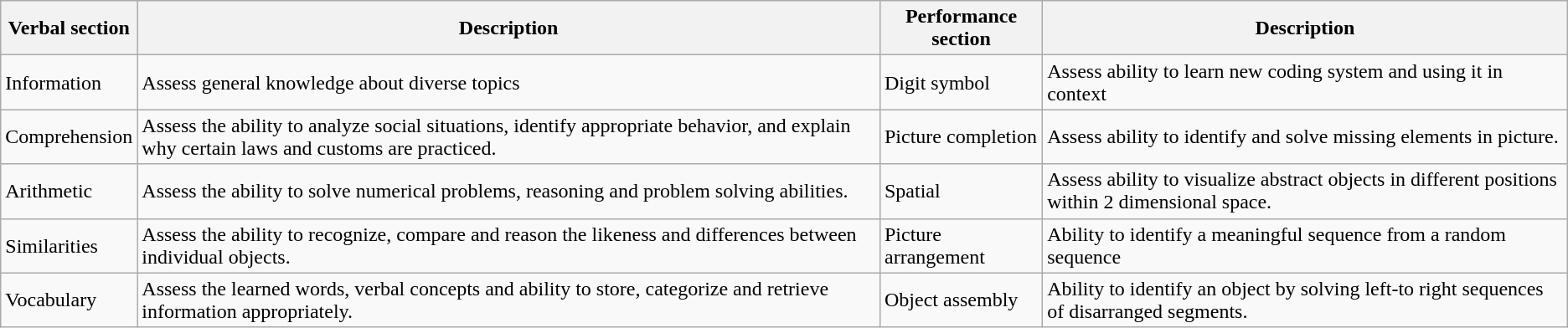<table class="wikitable">
<tr>
<th>Verbal section</th>
<th>Description</th>
<th>Performance section</th>
<th>Description</th>
</tr>
<tr>
<td>Information</td>
<td>Assess general knowledge about diverse topics</td>
<td>Digit symbol</td>
<td>Assess ability to learn new coding system and using it in context</td>
</tr>
<tr>
<td>Comprehension</td>
<td>Assess the ability to analyze social situations, identify appropriate behavior, and explain why certain laws and customs are practiced.</td>
<td>Picture completion</td>
<td>Assess ability to identify and solve missing elements in picture.</td>
</tr>
<tr>
<td>Arithmetic</td>
<td>Assess the ability to solve numerical problems, reasoning and problem solving abilities.</td>
<td>Spatial</td>
<td>Assess ability to visualize abstract objects in different positions within 2 dimensional space.</td>
</tr>
<tr>
<td>Similarities</td>
<td>Assess the ability to recognize, compare and reason the likeness and differences between individual objects.</td>
<td>Picture arrangement</td>
<td>Ability to identify a meaningful sequence from a random sequence</td>
</tr>
<tr>
<td>Vocabulary</td>
<td>Assess the learned words, verbal concepts and ability to store, categorize and retrieve information appropriately.</td>
<td>Object assembly</td>
<td>Ability to identify an object by solving left-to right sequences of disarranged segments.</td>
</tr>
</table>
